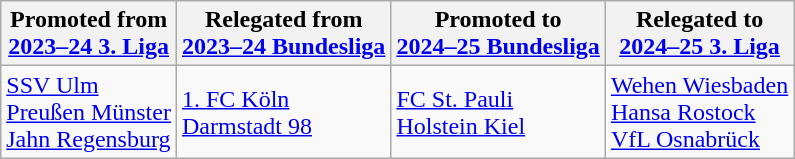<table class="wikitable">
<tr>
<th>Promoted from<br><a href='#'>2023–24 3. Liga</a></th>
<th>Relegated from<br><a href='#'>2023–24 Bundesliga</a></th>
<th>Promoted to<br><a href='#'>2024–25 Bundesliga</a></th>
<th>Relegated to<br><a href='#'>2024–25 3. Liga</a></th>
</tr>
<tr>
<td><a href='#'>SSV Ulm</a><br><a href='#'>Preußen Münster</a><br><a href='#'>Jahn Regensburg</a></td>
<td><a href='#'>1. FC Köln</a><br><a href='#'>Darmstadt 98</a></td>
<td><a href='#'>FC St. Pauli</a><br><a href='#'>Holstein Kiel</a></td>
<td><a href='#'>Wehen Wiesbaden</a><br><a href='#'>Hansa Rostock</a><br><a href='#'>VfL Osnabrück</a></td>
</tr>
</table>
